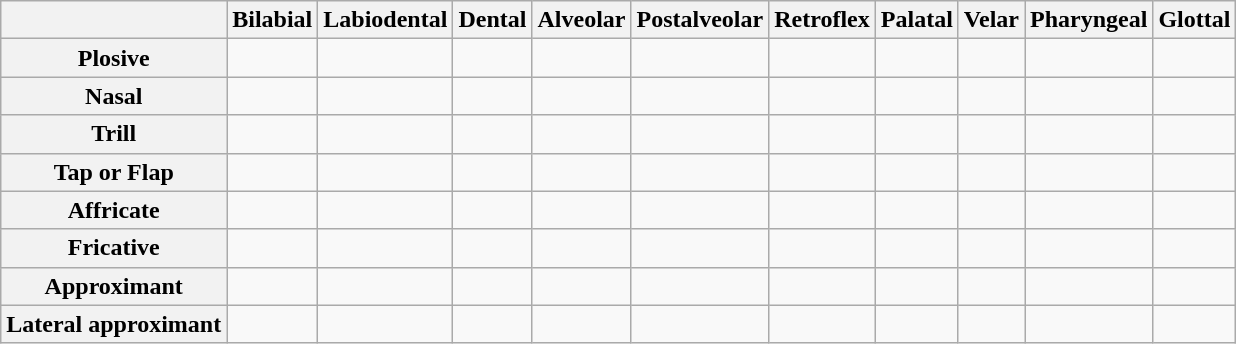<table class="wikitable">
<tr>
<th></th>
<th>Bilabial</th>
<th>Labiodental</th>
<th>Dental</th>
<th>Alveolar</th>
<th>Postalveolar</th>
<th>Retroflex</th>
<th>Palatal</th>
<th>Velar</th>
<th>Pharyngeal</th>
<th>Glottal</th>
</tr>
<tr>
<th>Plosive</th>
<td>  </td>
<td></td>
<td></td>
<td>  </td>
<td></td>
<td> </td>
<td> </td>
<td> </td>
<td></td>
<td></td>
</tr>
<tr>
<th>Nasal</th>
<td></td>
<td></td>
<td></td>
<td></td>
<td></td>
<td></td>
<td></td>
<td></td>
<td></td>
<td></td>
</tr>
<tr>
<th>Trill</th>
<td></td>
<td></td>
<td></td>
<td></td>
<td></td>
<td></td>
<td></td>
<td></td>
<td></td>
<td></td>
</tr>
<tr>
<th>Tap or Flap</th>
<td></td>
<td></td>
<td></td>
<td></td>
<td></td>
<td></td>
<td></td>
<td></td>
<td></td>
<td></td>
</tr>
<tr>
<th>Affricate</th>
<td></td>
<td></td>
<td></td>
<td></td>
<td></td>
<td></td>
<td> </td>
<td></td>
<td></td>
<td></td>
</tr>
<tr>
<th>Fricative</th>
<td></td>
<td> </td>
<td></td>
<td></td>
<td> </td>
<td></td>
<td></td>
<td> </td>
<td> </td>
<td></td>
</tr>
<tr>
<th>Approximant</th>
<td></td>
<td></td>
<td></td>
<td></td>
<td></td>
<td></td>
<td></td>
<td></td>
<td></td>
<td></td>
</tr>
<tr>
<th>Lateral approximant</th>
<td></td>
<td></td>
<td></td>
<td></td>
<td></td>
<td></td>
<td></td>
<td></td>
<td></td>
<td></td>
</tr>
</table>
